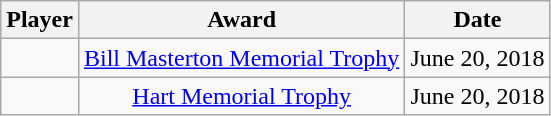<table class="wikitable sortable" style="text-align:center;">
<tr>
<th>Player</th>
<th>Award</th>
<th>Date</th>
</tr>
<tr>
<td></td>
<td><a href='#'>Bill Masterton Memorial Trophy</a></td>
<td>June 20, 2018</td>
</tr>
<tr>
<td></td>
<td><a href='#'>Hart Memorial Trophy</a></td>
<td>June 20, 2018</td>
</tr>
</table>
